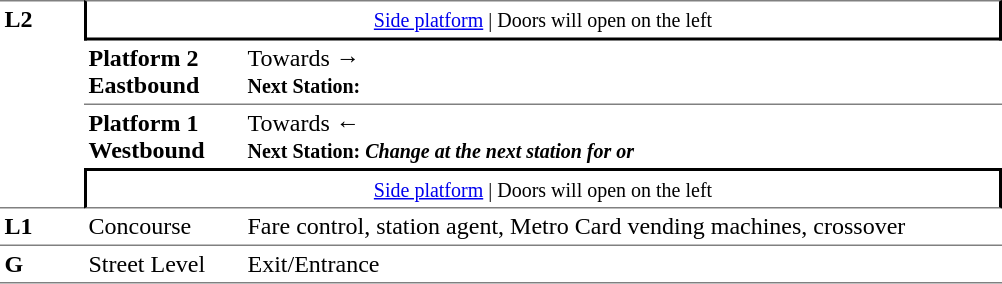<table table border=0 cellspacing=0 cellpadding=3>
<tr>
<td style="border-top:solid 1px grey;border-bottom:solid 1px grey;" width=50 rowspan=4 valign=top><strong>L2</strong></td>
<td style="border-top:solid 1px grey;border-right:solid 2px black;border-left:solid 2px black;border-bottom:solid 2px black;text-align:center;" colspan=2><small><a href='#'>Side platform</a> | Doors will open on the left </small></td>
</tr>
<tr>
<td style="border-bottom:solid 1px grey;" width=100><span><strong>Platform 2</strong><br><strong>Eastbound</strong></span></td>
<td style="border-bottom:solid 1px grey;" width=500>Towards → <br><small><strong>Next Station:</strong> </small></td>
</tr>
<tr>
<td><span><strong>Platform 1</strong><br><strong>Westbound</strong></span></td>
<td><span></span>Towards ← <br><small><strong>Next Station:</strong> </small> <small><strong><em>Change at the next station for  or </em></strong></small></td>
</tr>
<tr>
<td style="border-top:solid 2px black;border-right:solid 2px black;border-left:solid 2px black;border-bottom:solid 1px grey;text-align:center;" colspan=2><small><a href='#'>Side platform</a> | Doors will open on the left </small></td>
</tr>
<tr>
<td valign=top><strong>L1</strong></td>
<td valign=top>Concourse</td>
<td valign=top>Fare control, station agent, Metro Card vending machines, crossover</td>
</tr>
<tr>
<td style="border-bottom:solid 1px grey;border-top:solid 1px grey;" width=50 valign=top><strong>G</strong></td>
<td style="border-top:solid 1px grey;border-bottom:solid 1px grey;" width=100 valign=top>Street Level</td>
<td style="border-top:solid 1px grey;border-bottom:solid 1px grey;" width=500 valign=top>Exit/Entrance</td>
</tr>
</table>
